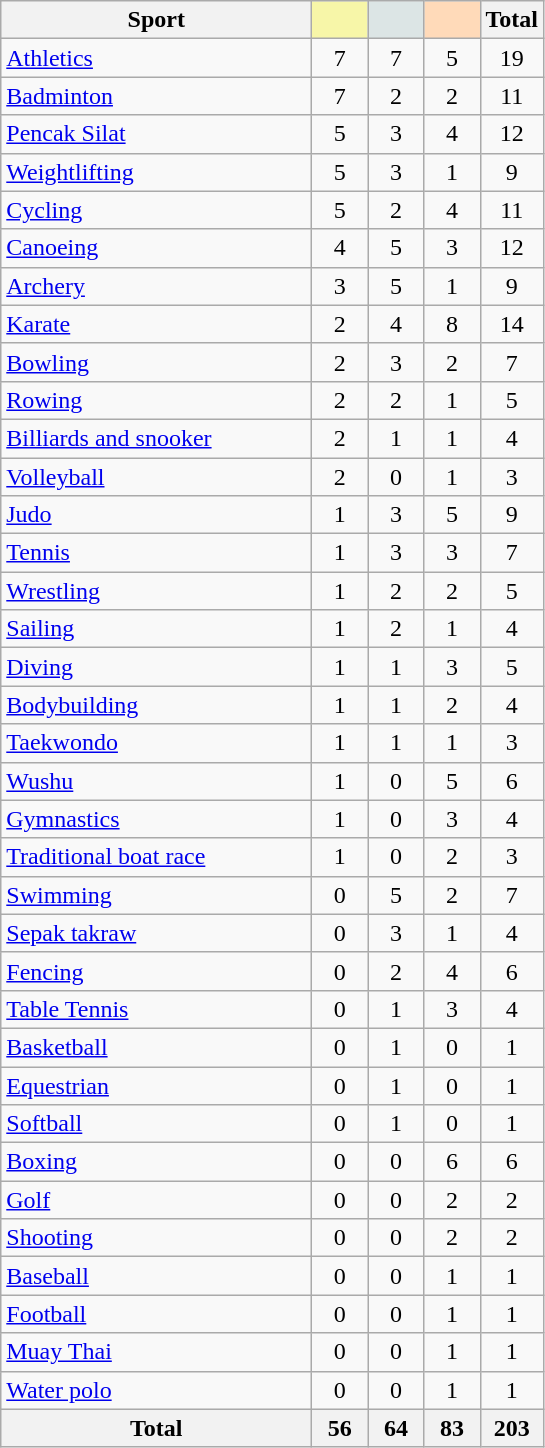<table class="wikitable sortable" style="text-align:center;">
<tr>
<th width=200>Sport</th>
<th scope="col" width=30 style="background:#F7F6A8;"></th>
<th scope="col" width=30 style="background:#DCE5E5;"></th>
<th scope="col" width=30 style="background:#FFDAB9;"></th>
<th width=30>Total</th>
</tr>
<tr>
<td align=left><a href='#'>Athletics</a></td>
<td>7</td>
<td>7</td>
<td>5</td>
<td>19</td>
</tr>
<tr>
<td align=left><a href='#'>Badminton</a></td>
<td>7</td>
<td>2</td>
<td>2</td>
<td>11</td>
</tr>
<tr>
<td align=left><a href='#'>Pencak Silat</a></td>
<td>5</td>
<td>3</td>
<td>4</td>
<td>12</td>
</tr>
<tr>
<td align=left><a href='#'>Weightlifting</a></td>
<td>5</td>
<td>3</td>
<td>1</td>
<td>9</td>
</tr>
<tr>
<td align=left><a href='#'>Cycling</a></td>
<td>5</td>
<td>2</td>
<td>4</td>
<td>11</td>
</tr>
<tr>
<td align=left><a href='#'>Canoeing</a></td>
<td>4</td>
<td>5</td>
<td>3</td>
<td>12</td>
</tr>
<tr>
<td align=left><a href='#'>Archery</a></td>
<td>3</td>
<td>5</td>
<td>1</td>
<td>9</td>
</tr>
<tr>
<td align=left><a href='#'>Karate</a></td>
<td>2</td>
<td>4</td>
<td>8</td>
<td>14</td>
</tr>
<tr>
<td align=left><a href='#'>Bowling</a></td>
<td>2</td>
<td>3</td>
<td>2</td>
<td>7</td>
</tr>
<tr>
<td align=left><a href='#'>Rowing</a></td>
<td>2</td>
<td>2</td>
<td>1</td>
<td>5</td>
</tr>
<tr>
<td align=left><a href='#'>Billiards and snooker</a></td>
<td>2</td>
<td>1</td>
<td>1</td>
<td>4</td>
</tr>
<tr>
<td align=left><a href='#'>Volleyball</a></td>
<td>2</td>
<td>0</td>
<td>1</td>
<td>3</td>
</tr>
<tr>
<td align=left><a href='#'>Judo</a></td>
<td>1</td>
<td>3</td>
<td>5</td>
<td>9</td>
</tr>
<tr>
<td align=left><a href='#'>Tennis</a></td>
<td>1</td>
<td>3</td>
<td>3</td>
<td>7</td>
</tr>
<tr>
<td align=left><a href='#'>Wrestling</a></td>
<td>1</td>
<td>2</td>
<td>2</td>
<td>5</td>
</tr>
<tr>
<td align=left><a href='#'>Sailing</a></td>
<td>1</td>
<td>2</td>
<td>1</td>
<td>4</td>
</tr>
<tr>
<td align=left><a href='#'>Diving</a></td>
<td>1</td>
<td>1</td>
<td>3</td>
<td>5</td>
</tr>
<tr>
<td align=left><a href='#'>Bodybuilding</a></td>
<td>1</td>
<td>1</td>
<td>2</td>
<td>4</td>
</tr>
<tr>
<td align=left><a href='#'>Taekwondo</a></td>
<td>1</td>
<td>1</td>
<td>1</td>
<td>3</td>
</tr>
<tr>
<td align=left><a href='#'>Wushu</a></td>
<td>1</td>
<td>0</td>
<td>5</td>
<td>6</td>
</tr>
<tr>
<td align=left><a href='#'>Gymnastics</a></td>
<td>1</td>
<td>0</td>
<td>3</td>
<td>4</td>
</tr>
<tr>
<td align=left><a href='#'>Traditional boat race</a></td>
<td>1</td>
<td>0</td>
<td>2</td>
<td>3</td>
</tr>
<tr>
<td align=left><a href='#'>Swimming</a></td>
<td>0</td>
<td>5</td>
<td>2</td>
<td>7</td>
</tr>
<tr>
<td align=left><a href='#'>Sepak takraw</a></td>
<td>0</td>
<td>3</td>
<td>1</td>
<td>4</td>
</tr>
<tr>
<td align=left><a href='#'>Fencing</a></td>
<td>0</td>
<td>2</td>
<td>4</td>
<td>6</td>
</tr>
<tr>
<td align=left><a href='#'>Table Tennis</a></td>
<td>0</td>
<td>1</td>
<td>3</td>
<td>4</td>
</tr>
<tr>
<td align=left><a href='#'>Basketball</a></td>
<td>0</td>
<td>1</td>
<td>0</td>
<td>1</td>
</tr>
<tr>
<td align=left><a href='#'>Equestrian</a></td>
<td>0</td>
<td>1</td>
<td>0</td>
<td>1</td>
</tr>
<tr>
<td align=left><a href='#'>Softball</a></td>
<td>0</td>
<td>1</td>
<td>0</td>
<td>1</td>
</tr>
<tr>
<td align=left><a href='#'>Boxing</a></td>
<td>0</td>
<td>0</td>
<td>6</td>
<td>6</td>
</tr>
<tr>
<td align=left><a href='#'>Golf</a></td>
<td>0</td>
<td>0</td>
<td>2</td>
<td>2</td>
</tr>
<tr>
<td align=left><a href='#'>Shooting</a></td>
<td>0</td>
<td>0</td>
<td>2</td>
<td>2</td>
</tr>
<tr>
<td align=left><a href='#'>Baseball</a></td>
<td>0</td>
<td>0</td>
<td>1</td>
<td>1</td>
</tr>
<tr>
<td align=left><a href='#'>Football</a></td>
<td>0</td>
<td>0</td>
<td>1</td>
<td>1</td>
</tr>
<tr>
<td align=left><a href='#'>Muay Thai</a></td>
<td>0</td>
<td>0</td>
<td>1</td>
<td>1</td>
</tr>
<tr>
<td align=left><a href='#'>Water polo</a></td>
<td>0</td>
<td>0</td>
<td>1</td>
<td>1</td>
</tr>
<tr>
<th>Total</th>
<th>56</th>
<th>64</th>
<th>83</th>
<th>203</th>
</tr>
</table>
